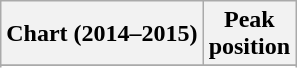<table class="wikitable sortable">
<tr>
<th align="left">Chart (2014–2015)</th>
<th style="text-align:center;">Peak<br>position</th>
</tr>
<tr>
</tr>
<tr>
</tr>
<tr>
</tr>
<tr>
</tr>
<tr>
</tr>
</table>
